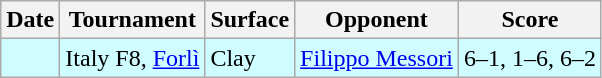<table class="sortable wikitable">
<tr>
<th>Date</th>
<th>Tournament</th>
<th>Surface</th>
<th>Opponent</th>
<th class="unsortable">Score</th>
</tr>
<tr style="background:#cffcff;">
<td></td>
<td>Italy F8, <a href='#'>Forlì</a></td>
<td>Clay</td>
<td> <a href='#'>Filippo Messori</a></td>
<td>6–1, 1–6, 6–2</td>
</tr>
</table>
